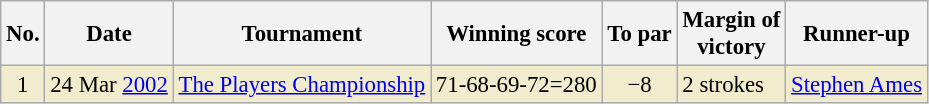<table class="wikitable" style="font-size:95%;">
<tr>
<th>No.</th>
<th>Date</th>
<th>Tournament</th>
<th>Winning score</th>
<th>To par</th>
<th>Margin of<br>victory</th>
<th>Runner-up</th>
</tr>
<tr style="background:#f2ecce;">
<td align=center>1</td>
<td align=right>24 Mar <a href='#'>2002</a></td>
<td><a href='#'>The Players Championship</a></td>
<td align=right>71-68-69-72=280</td>
<td align=center>−8</td>
<td>2 strokes</td>
<td> <a href='#'>Stephen Ames</a></td>
</tr>
</table>
